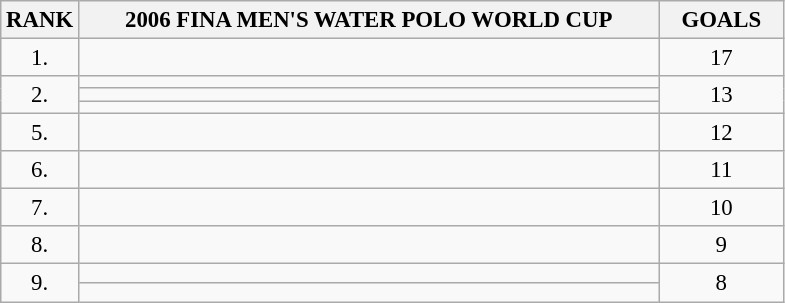<table class="wikitable" style="font-size:95%;">
<tr>
<th>RANK</th>
<th align="left" style="width: 25em">2006 FINA MEN'S WATER POLO WORLD CUP</th>
<th align="left" style="width: 5em">GOALS</th>
</tr>
<tr>
<td align="center">1.</td>
<td></td>
<td align="center">17</td>
</tr>
<tr>
<td rowspan=3 align="center">2.</td>
<td></td>
<td rowspan=3 align="center">13</td>
</tr>
<tr>
<td></td>
</tr>
<tr>
<td></td>
</tr>
<tr>
<td align="center">5.</td>
<td></td>
<td align="center">12</td>
</tr>
<tr>
<td align="center">6.</td>
<td></td>
<td align="center">11</td>
</tr>
<tr>
<td align="center">7.</td>
<td></td>
<td align="center">10</td>
</tr>
<tr>
<td align="center">8.</td>
<td></td>
<td align="center">9</td>
</tr>
<tr>
<td rowspan=2 align="center">9.</td>
<td></td>
<td rowspan=2 align="center">8</td>
</tr>
<tr>
<td></td>
</tr>
</table>
